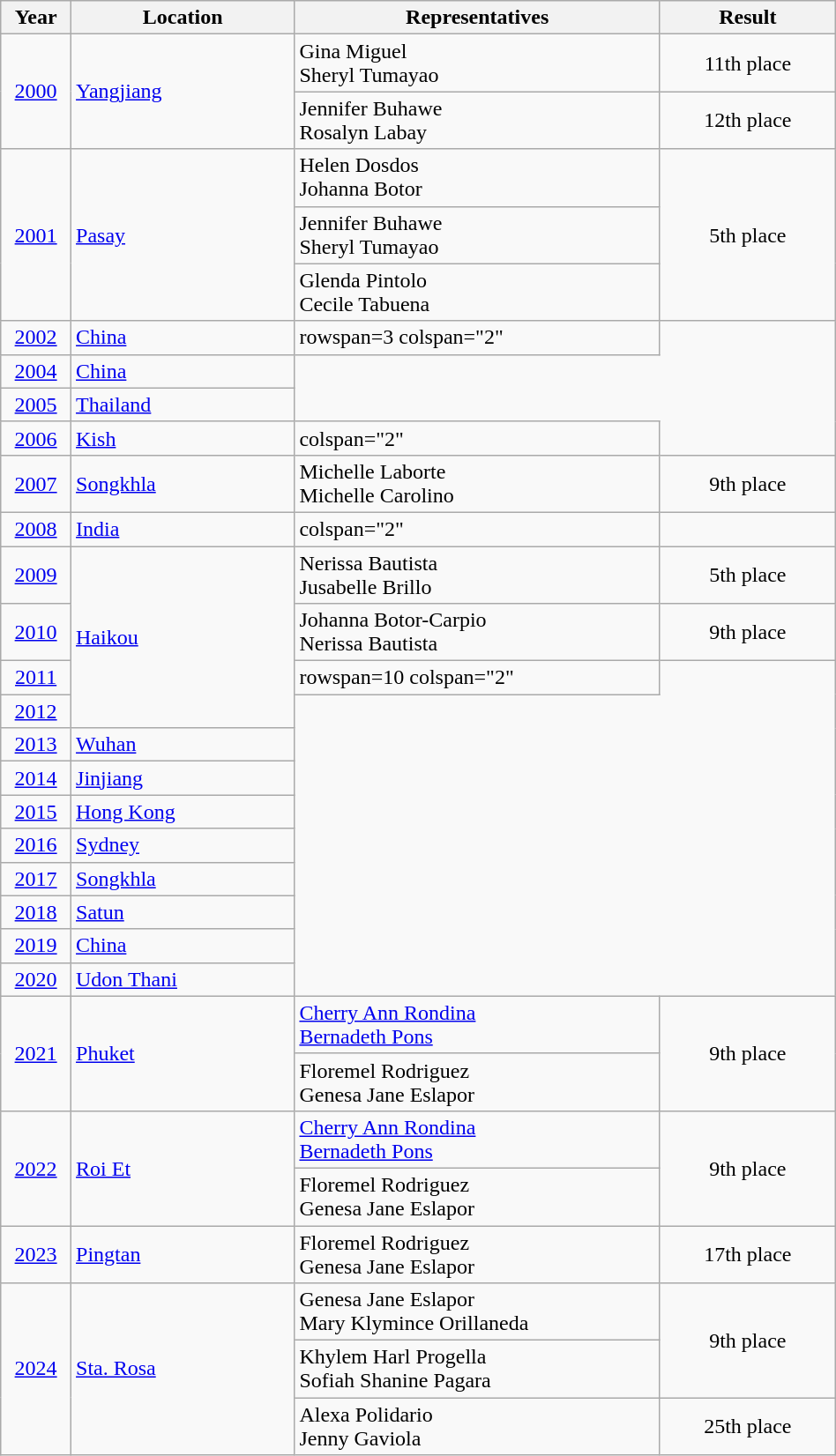<table class="wikitable" style="font-size:100%; width:50%;">
<tr>
<th style= "align=center; width:10em;">Year</th>
<th style= "align=center; width:60em;">Location</th>
<th style= "align=center; width:100em;">Representatives</th>
<th style= "align=center; width:50em;">Result</th>
</tr>
<tr>
<td rowspan=2 align=center><a href='#'>2000</a></td>
<td rowspan=2> <a href='#'>Yangjiang</a></td>
<td>Gina Miguel <br> Sheryl Tumayao</td>
<td align=center>11th place</td>
</tr>
<tr>
<td>Jennifer Buhawe <br> Rosalyn Labay</td>
<td align=center>12th place</td>
</tr>
<tr>
<td rowspan=3 align=center><a href='#'>2001</a></td>
<td rowspan=3> <a href='#'>Pasay</a></td>
<td>Helen Dosdos <br> Johanna Botor</td>
<td rowspan=3 align=center>5th place</td>
</tr>
<tr>
<td>Jennifer Buhawe <br> Sheryl Tumayao</td>
</tr>
<tr>
<td>Glenda Pintolo <br> Cecile Tabuena</td>
</tr>
<tr>
<td align=center><a href='#'>2002</a></td>
<td> <a href='#'>China</a></td>
<td>rowspan=3 colspan="2" <small>  </small></td>
</tr>
<tr>
<td align=center><a href='#'>2004</a></td>
<td> <a href='#'>China</a></td>
</tr>
<tr>
<td align=center><a href='#'>2005</a></td>
<td> <a href='#'>Thailand</a></td>
</tr>
<tr>
<td align=center><a href='#'>2006</a></td>
<td> <a href='#'>Kish</a></td>
<td>colspan="2" <small>  </small></td>
</tr>
<tr>
<td align=center><a href='#'>2007</a></td>
<td> <a href='#'>Songkhla</a></td>
<td>Michelle Laborte <br> Michelle Carolino</td>
<td align=center>9th place</td>
</tr>
<tr>
<td align=center><a href='#'>2008</a></td>
<td> <a href='#'>India</a></td>
<td>colspan="2" <small>  </small></td>
</tr>
<tr>
<td align=center><a href='#'>2009</a></td>
<td rowspan=4> <a href='#'>Haikou</a></td>
<td>Nerissa Bautista <br> Jusabelle Brillo</td>
<td align=center>5th place</td>
</tr>
<tr>
<td align=center><a href='#'>2010</a></td>
<td>Johanna Botor-Carpio <br> Nerissa Bautista</td>
<td align=center>9th place</td>
</tr>
<tr>
<td align=center><a href='#'>2011</a></td>
<td>rowspan=10 colspan="2" <small>  </small></td>
</tr>
<tr>
<td align=center><a href='#'>2012</a></td>
</tr>
<tr>
<td align=center><a href='#'>2013</a></td>
<td> <a href='#'>Wuhan</a></td>
</tr>
<tr>
<td align=center><a href='#'>2014</a></td>
<td> <a href='#'>Jinjiang</a></td>
</tr>
<tr>
<td align=center><a href='#'>2015</a></td>
<td> <a href='#'>Hong Kong</a></td>
</tr>
<tr>
<td align=center><a href='#'>2016</a></td>
<td> <a href='#'>Sydney</a></td>
</tr>
<tr>
<td align=center><a href='#'>2017</a></td>
<td> <a href='#'>Songkhla</a></td>
</tr>
<tr>
<td align=center><a href='#'>2018</a></td>
<td> <a href='#'>Satun</a></td>
</tr>
<tr>
<td align=center><a href='#'>2019</a></td>
<td> <a href='#'>China</a></td>
</tr>
<tr>
<td align=center><a href='#'>2020</a></td>
<td> <a href='#'>Udon Thani</a></td>
</tr>
<tr>
<td rowspan=2 align=center><a href='#'>2021</a></td>
<td rowspan=2> <a href='#'>Phuket</a></td>
<td><a href='#'>Cherry Ann Rondina</a> <br> <a href='#'>Bernadeth Pons</a></td>
<td rowspan=2 align=center>9th place</td>
</tr>
<tr>
<td>Floremel Rodriguez <br> Genesa Jane Eslapor</td>
</tr>
<tr>
<td rowspan=2 align=center><a href='#'>2022</a></td>
<td rowspan=2> <a href='#'>Roi Et</a></td>
<td><a href='#'>Cherry Ann Rondina</a> <br> <a href='#'>Bernadeth Pons</a></td>
<td rowspan=2 align=center>9th place</td>
</tr>
<tr>
<td>Floremel Rodriguez <br> Genesa Jane Eslapor</td>
</tr>
<tr>
<td align=center><a href='#'>2023</a></td>
<td> <a href='#'>Pingtan</a></td>
<td>Floremel Rodriguez <br> Genesa Jane Eslapor</td>
<td align=center>17th place</td>
</tr>
<tr>
<td rowspan=3 align=center><a href='#'>2024</a></td>
<td rowspan=3> <a href='#'>Sta. Rosa</a></td>
<td>Genesa Jane Eslapor <br> Mary Klymince Orillaneda</td>
<td align=center rowspan=2>9th place</td>
</tr>
<tr>
<td>Khylem Harl Progella <br> Sofiah Shanine Pagara</td>
</tr>
<tr>
<td>Alexa Polidario <br> Jenny Gaviola</td>
<td align=center>25th place</td>
</tr>
</table>
